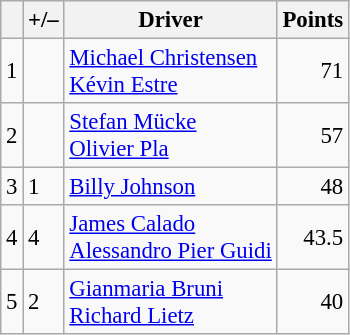<table class="wikitable" style="font-size: 95%;">
<tr>
<th scope="col"></th>
<th scope="col">+/–</th>
<th scope="col">Driver</th>
<th scope="col">Points</th>
</tr>
<tr>
<td align="center">1</td>
<td align="left"></td>
<td> <a href='#'>Michael Christensen</a><br> <a href='#'>Kévin Estre</a></td>
<td align="right">71</td>
</tr>
<tr>
<td align="center">2</td>
<td align="left"></td>
<td> <a href='#'>Stefan Mücke</a><br> <a href='#'>Olivier Pla</a></td>
<td align="right">57</td>
</tr>
<tr>
<td align="center">3</td>
<td align="left"> 1</td>
<td> <a href='#'>Billy Johnson</a></td>
<td align="right">48</td>
</tr>
<tr>
<td align="center">4</td>
<td align="left"> 4</td>
<td> <a href='#'>James Calado</a><br> <a href='#'>Alessandro Pier Guidi</a></td>
<td align="right">43.5</td>
</tr>
<tr>
<td align="center">5</td>
<td align="left"> 2</td>
<td> <a href='#'>Gianmaria Bruni</a><br> <a href='#'>Richard Lietz</a></td>
<td align="right">40</td>
</tr>
</table>
